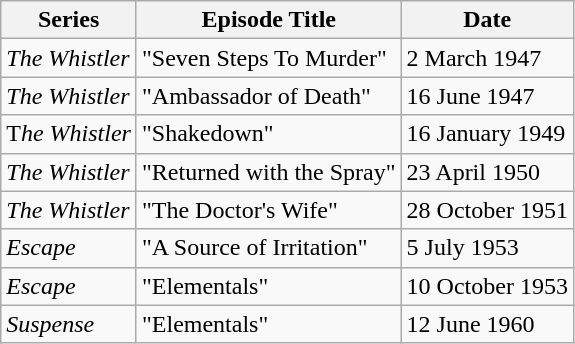<table class="wikitable">
<tr>
<th>Series</th>
<th>Episode Title</th>
<th>Date</th>
</tr>
<tr>
<td><em>The Whistler</em></td>
<td>"Seven Steps To Murder"</td>
<td>2 March 1947</td>
</tr>
<tr>
<td><em>The Whistler</em></td>
<td>"Ambassador of Death"</td>
<td>16 June 1947</td>
</tr>
<tr>
<td>T<em>he Whistler</em></td>
<td>"Shakedown"</td>
<td>16 January 1949</td>
</tr>
<tr>
<td><em>The Whistler</em></td>
<td>"Returned with the Spray"</td>
<td>23 April 1950</td>
</tr>
<tr>
<td><em>The Whistler</em></td>
<td>"The Doctor's Wife"</td>
<td>28 October 1951</td>
</tr>
<tr>
<td><em>Escape</em></td>
<td>"A Source of Irritation"</td>
<td>5 July 1953</td>
</tr>
<tr>
<td><em>Escape</em></td>
<td>"Elementals"</td>
<td>10 October 1953</td>
</tr>
<tr>
<td><em>Suspense</em></td>
<td>"Elementals"</td>
<td>12 June 1960</td>
</tr>
</table>
